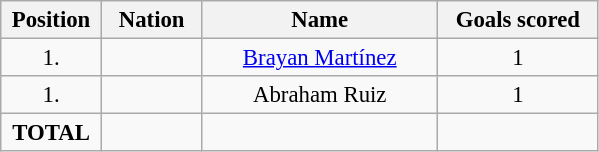<table class="wikitable" style="font-size: 95%; text-align: center;">
<tr>
<th width=60>Position</th>
<th width=60>Nation</th>
<th width=150>Name</th>
<th width=100>Goals scored</th>
</tr>
<tr>
<td>1.</td>
<td></td>
<td><a href='#'>Brayan Martínez</a></td>
<td>1</td>
</tr>
<tr>
<td>1.</td>
<td></td>
<td>Abraham Ruiz</td>
<td>1</td>
</tr>
<tr>
<td><strong>TOTAL</strong></td>
<td></td>
<td></td>
<td></td>
</tr>
</table>
